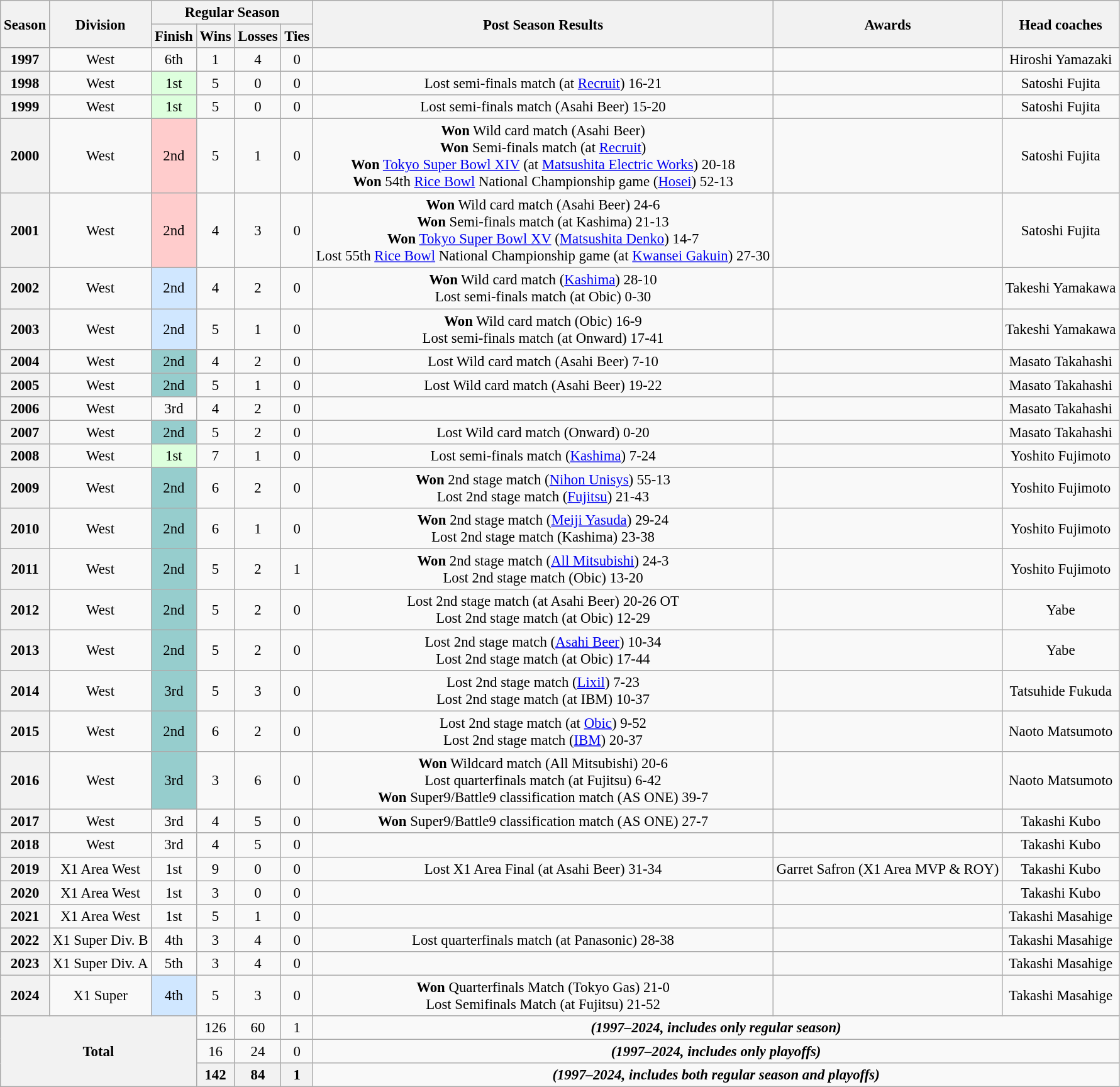<table class="wikitable" style="text-align:center; font-size:95%">
<tr>
<th rowspan="2">Season</th>
<th rowspan="2">Division</th>
<th colspan="4">Regular Season</th>
<th rowspan="2">Post Season Results</th>
<th rowspan="2">Awards</th>
<th rowspan="2">Head coaches</th>
</tr>
<tr>
<th>Finish</th>
<th>Wins</th>
<th>Losses</th>
<th>Ties</th>
</tr>
<tr>
<th align="center">1997</th>
<td align="center">West</td>
<td align="center" bgcolor="">6th</td>
<td align="center">1</td>
<td align="center">4</td>
<td align="center">0</td>
<td></td>
<td></td>
<td>Hiroshi Yamazaki</td>
</tr>
<tr>
<th align="center">1998</th>
<td align="center">West</td>
<td align="center" bgcolor="#DDFFDD">1st</td>
<td align="center">5</td>
<td align="center">0</td>
<td align="center">0</td>
<td>Lost semi-finals match (at <a href='#'>Recruit</a>) 16-21</td>
<td></td>
<td>Satoshi Fujita</td>
</tr>
<tr>
<th align="center">1999</th>
<td align="center">West</td>
<td align="center" bgcolor="#DDFFDD">1st</td>
<td align="center">5</td>
<td align="center">0</td>
<td align="center">0</td>
<td>Lost semi-finals match (Asahi Beer) 15-20</td>
<td></td>
<td>Satoshi Fujita</td>
</tr>
<tr>
<th align="center">2000</th>
<td align="center">West</td>
<td align="center" bgcolor="#FFCCCC">2nd</td>
<td align="center">5</td>
<td align="center">1</td>
<td align="center">0</td>
<td><strong>Won</strong> Wild card match (Asahi Beer) <br><strong>Won</strong> Semi-finals match (at <a href='#'>Recruit</a>) <br><strong>Won</strong> <a href='#'>Tokyo Super Bowl XIV</a> (at <a href='#'>Matsushita Electric Works</a>) 20-18<br><strong>Won</strong> 54th <a href='#'>Rice Bowl</a> National Championship game (<a href='#'>Hosei</a>) 52-13</td>
<td></td>
<td>Satoshi Fujita</td>
</tr>
<tr>
<th align="center">2001</th>
<td align="center">West</td>
<td align="center" bgcolor="#FFCCCC">2nd</td>
<td align="center">4</td>
<td align="center">3</td>
<td align="center">0</td>
<td><strong>Won</strong> Wild card match (Asahi Beer) 24-6<br><strong>Won</strong> Semi-finals match (at Kashima) 21-13<br><strong>Won</strong> <a href='#'>Tokyo Super Bowl XV</a> (<a href='#'>Matsushita Denko</a>) 14-7<br>Lost 55th <a href='#'>Rice Bowl</a> National Championship game (at <a href='#'>Kwansei Gakuin</a>) 27-30</td>
<td></td>
<td>Satoshi Fujita</td>
</tr>
<tr>
<th align="center">2002</th>
<td align="center">West</td>
<td align="center" bgcolor="#D0E7FF">2nd</td>
<td align="center">4</td>
<td align="center">2</td>
<td align="center">0</td>
<td><strong>Won</strong> Wild card match (<a href='#'>Kashima</a>) 28-10<br>Lost semi-finals match (at Obic) 0-30</td>
<td></td>
<td>Takeshi Yamakawa</td>
</tr>
<tr>
<th align="center">2003</th>
<td align="center">West</td>
<td align="center" bgcolor="#D0E7FF">2nd</td>
<td align="center">5</td>
<td align="center">1</td>
<td align="center">0</td>
<td><strong>Won</strong> Wild card match (Obic) 16-9<br>Lost semi-finals match (at Onward) 17-41</td>
<td></td>
<td>Takeshi Yamakawa</td>
</tr>
<tr>
<th align="center">2004</th>
<td align="center">West</td>
<td align="center" bgcolor="#96CDCD">2nd</td>
<td align="center">4</td>
<td align="center">2</td>
<td align="center">0</td>
<td>Lost Wild card match (Asahi Beer) 7-10</td>
<td></td>
<td>Masato Takahashi</td>
</tr>
<tr>
<th align="center">2005</th>
<td align="center">West</td>
<td align="center" bgcolor="#96CDCD">2nd</td>
<td align="center">5</td>
<td align="center">1</td>
<td align="center">0</td>
<td>Lost Wild card match (Asahi Beer) 19-22</td>
<td></td>
<td>Masato Takahashi</td>
</tr>
<tr>
<th align="center">2006</th>
<td align="center">West</td>
<td align="center" bgcolor="">3rd</td>
<td align="center">4</td>
<td align="center">2</td>
<td align="center">0</td>
<td></td>
<td></td>
<td>Masato Takahashi</td>
</tr>
<tr>
<th align="center">2007</th>
<td align="center">West</td>
<td align="center" bgcolor="#96CDCD">2nd</td>
<td align="center">5</td>
<td align="center">2</td>
<td align="center">0</td>
<td>Lost Wild card match (Onward) 0-20</td>
<td></td>
<td>Masato Takahashi</td>
</tr>
<tr>
<th align="center">2008</th>
<td align="center">West</td>
<td align="center" bgcolor="#DDFFDD">1st</td>
<td align="center">7</td>
<td align="center">1</td>
<td align="center">0</td>
<td>Lost semi-finals match (<a href='#'>Kashima</a>) 7-24</td>
<td></td>
<td>Yoshito Fujimoto</td>
</tr>
<tr>
<th align="center">2009</th>
<td align="center">West</td>
<td align="center" bgcolor="#96CDCD">2nd</td>
<td align="center">6</td>
<td align="center">2</td>
<td align="center">0</td>
<td><strong>Won</strong> 2nd stage match (<a href='#'>Nihon Unisys</a>) 55-13<br>Lost 2nd stage match (<a href='#'>Fujitsu</a>) 21-43</td>
<td></td>
<td>Yoshito Fujimoto</td>
</tr>
<tr>
<th align="center">2010</th>
<td align="center">West</td>
<td align="center" bgcolor="#96CDCD">2nd</td>
<td align="center">6</td>
<td align="center">1</td>
<td align="center">0</td>
<td><strong>Won</strong> 2nd stage match (<a href='#'>Meiji Yasuda</a>) 29-24<br>Lost 2nd stage match (Kashima) 23-38</td>
<td></td>
<td>Yoshito Fujimoto</td>
</tr>
<tr>
<th align="center">2011</th>
<td align="center">West</td>
<td align="center" bgcolor="#96CDCD">2nd</td>
<td align="center">5</td>
<td align="center">2</td>
<td align="center">1</td>
<td><strong>Won</strong> 2nd stage match (<a href='#'>All Mitsubishi</a>) 24-3<br>Lost 2nd stage match (Obic) 13-20</td>
<td></td>
<td>Yoshito Fujimoto</td>
</tr>
<tr>
<th align="center">2012</th>
<td align="center">West</td>
<td align="center" bgcolor="#96CDCD">2nd</td>
<td align="center">5</td>
<td align="center">2</td>
<td align="center">0</td>
<td>Lost 2nd stage match (at Asahi Beer) 20-26 OT<br>Lost 2nd stage match (at Obic) 12-29</td>
<td></td>
<td>Yabe</td>
</tr>
<tr>
<th align="center">2013</th>
<td align="center">West</td>
<td align="center" bgcolor="#96CDCD">2nd</td>
<td align="center">5</td>
<td align="center">2</td>
<td align="center">0</td>
<td>Lost 2nd stage match (<a href='#'>Asahi Beer</a>) 10-34<br>Lost 2nd stage match (at Obic) 17-44</td>
<td></td>
<td>Yabe</td>
</tr>
<tr>
<th align="center">2014</th>
<td align="center">West</td>
<td align="center" bgcolor="#96CDCD">3rd</td>
<td align="center">5</td>
<td align="center">3</td>
<td align="center">0</td>
<td>Lost 2nd stage match (<a href='#'>Lixil</a>) 7-23<br>Lost 2nd stage match (at IBM) 10-37</td>
<td></td>
<td>Tatsuhide Fukuda</td>
</tr>
<tr>
<th align="center">2015</th>
<td align="center">West</td>
<td align="center" bgcolor="#96CDCD">2nd</td>
<td align="center">6</td>
<td align="center">2</td>
<td align="center">0</td>
<td>Lost 2nd stage match (at <a href='#'>Obic</a>) 9-52<br>Lost 2nd stage match (<a href='#'>IBM</a>) 20-37</td>
<td></td>
<td>Naoto Matsumoto</td>
</tr>
<tr>
<th align="center">2016</th>
<td align="center">West</td>
<td align="center" bgcolor="#96CDCD">3rd</td>
<td align="center">3</td>
<td align="center">6</td>
<td align="center">0</td>
<td><strong>Won</strong> Wildcard match (All Mitsubishi) 20-6 <br>Lost quarterfinals match (at Fujitsu) 6-42<br><strong>Won</strong> Super9/Battle9 classification match (AS ONE) 39-7</td>
<td></td>
<td>Naoto Matsumoto</td>
</tr>
<tr>
<th align="center">2017</th>
<td align="center">West</td>
<td align="center">3rd</td>
<td align="center">4</td>
<td align="center">5</td>
<td align="center">0</td>
<td><strong>Won</strong> Super9/Battle9 classification match (AS ONE) 27-7</td>
<td></td>
<td>Takashi Kubo</td>
</tr>
<tr>
<th align="center">2018</th>
<td align="center">West</td>
<td align="center">3rd</td>
<td align="center">4</td>
<td align="center">5</td>
<td align="center">0</td>
<td></td>
<td></td>
<td>Takashi Kubo</td>
</tr>
<tr>
<th align="center">2019</th>
<td align="center">X1 Area West</td>
<td align="center">1st</td>
<td align="center">9</td>
<td align="center">0</td>
<td align="center">0</td>
<td>Lost X1 Area Final (at Asahi Beer) 31-34</td>
<td>Garret Safron (X1 Area MVP & ROY)</td>
<td>Takashi Kubo</td>
</tr>
<tr>
<th align="center">2020</th>
<td align="center">X1 Area West</td>
<td align="center">1st</td>
<td align="center">3</td>
<td align="center">0</td>
<td align="center">0</td>
<td></td>
<td></td>
<td>Takashi Kubo</td>
</tr>
<tr>
<th align="center">2021</th>
<td align="center">X1 Area West</td>
<td align="center">1st</td>
<td align="center">5</td>
<td align="center">1</td>
<td align="center">0</td>
<td></td>
<td></td>
<td>Takashi Masahige</td>
</tr>
<tr>
<th align="center">2022</th>
<td align="center">X1 Super Div. B</td>
<td align="center">4th</td>
<td align="center">3</td>
<td align="center">4</td>
<td align="center">0</td>
<td>Lost quarterfinals match (at Panasonic) 28-38</td>
<td></td>
<td>Takashi Masahige</td>
</tr>
<tr>
<th align="center">2023</th>
<td align="center">X1 Super Div. A</td>
<td align="center">5th</td>
<td align="center">3</td>
<td align="center">4</td>
<td align="center">0</td>
<td></td>
<td></td>
<td>Takashi Masahige</td>
</tr>
<tr>
<th align="center">2024</th>
<td align="center">X1 Super</td>
<td align="center "bgcolor="#D0E7FF">4th</td>
<td align="center">5</td>
<td align="center">3</td>
<td align="center">0</td>
<td><strong>Won</strong> Quarterfinals Match (Tokyo Gas) 21-0<br>Lost Semifinals Match (at Fujitsu) 21-52</td>
<td></td>
<td>Takashi Masahige</td>
</tr>
<tr>
<th align="center" rowSpan="3" colSpan="3">Total</th>
<td align="center">126</td>
<td align="center">60</td>
<td align="center">1</td>
<td colSpan="3"><strong><em>(1997–2024, includes only regular season)</em></strong></td>
</tr>
<tr>
<td align="center">16</td>
<td align="center">24</td>
<td align="center">0</td>
<td colSpan="3"><strong><em>(1997–2024, includes only playoffs)</em></strong></td>
</tr>
<tr>
<th align="center">142</th>
<th align="center">84</th>
<th align="center">1</th>
<td colSpan="3"><strong><em>(1997–2024, includes both regular season and playoffs)</em></strong></td>
</tr>
</table>
